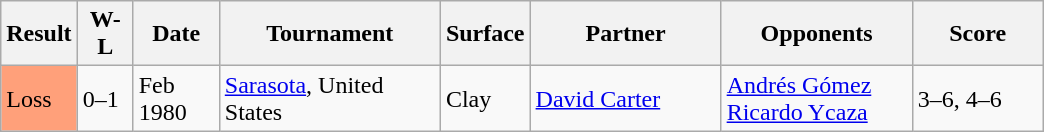<table class="sortable wikitable">
<tr>
<th style="width:40px">Result</th>
<th style="width:30px" class="unsortable">W-L</th>
<th style="width:50px">Date</th>
<th style="width:140px">Tournament</th>
<th style="width:50px">Surface</th>
<th style="width:120px">Partner</th>
<th style="width:120px">Opponents</th>
<th style="width:80px" class="unsortable">Score</th>
</tr>
<tr>
<td style="background:#ffa07a;">Loss</td>
<td>0–1</td>
<td>Feb 1980</td>
<td><a href='#'>Sarasota</a>, United States</td>
<td>Clay</td>
<td> <a href='#'>David Carter</a></td>
<td> <a href='#'>Andrés Gómez</a><br> <a href='#'>Ricardo Ycaza</a></td>
<td>3–6, 4–6</td>
</tr>
</table>
